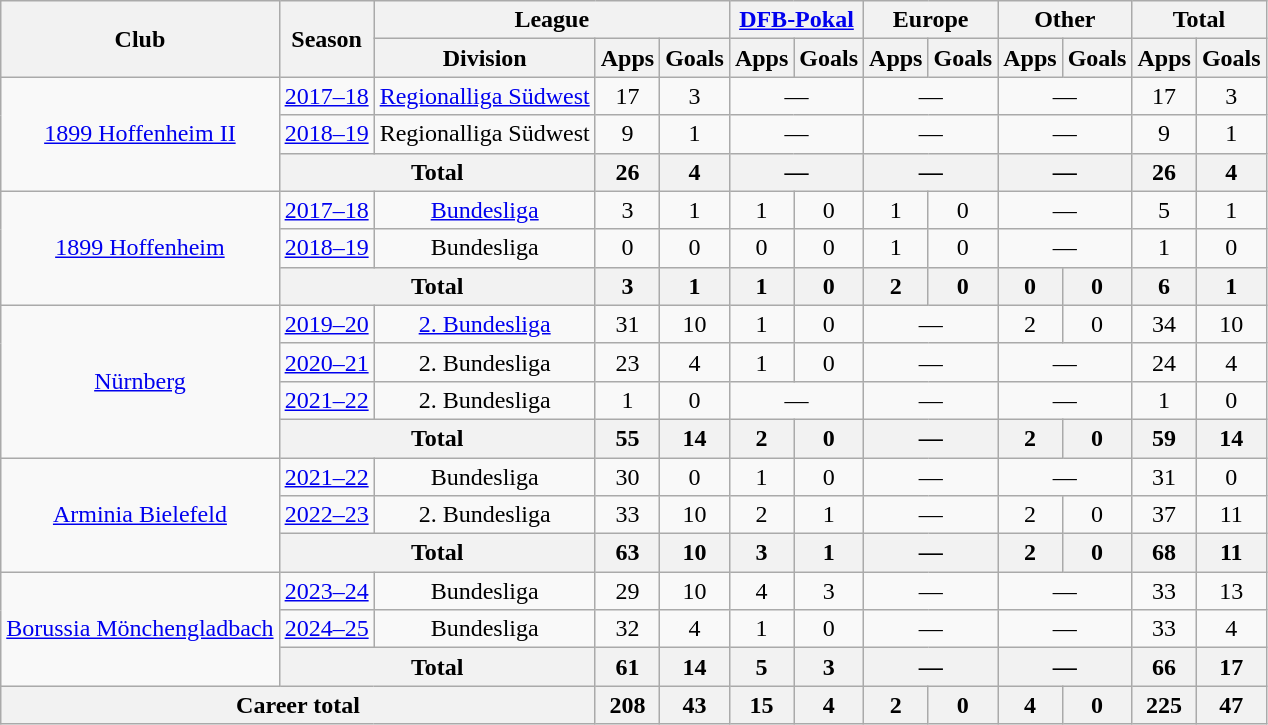<table class="wikitable" style="text-align:center">
<tr>
<th rowspan="2">Club</th>
<th rowspan="2">Season</th>
<th colspan="3">League</th>
<th colspan="2"><a href='#'>DFB-Pokal</a></th>
<th colspan="2">Europe</th>
<th colspan="2">Other</th>
<th colspan="2">Total</th>
</tr>
<tr>
<th>Division</th>
<th>Apps</th>
<th>Goals</th>
<th>Apps</th>
<th>Goals</th>
<th>Apps</th>
<th>Goals</th>
<th>Apps</th>
<th>Goals</th>
<th>Apps</th>
<th>Goals</th>
</tr>
<tr>
<td rowspan="3"><a href='#'>1899 Hoffenheim II</a></td>
<td><a href='#'>2017–18</a></td>
<td><a href='#'>Regionalliga Südwest</a></td>
<td>17</td>
<td>3</td>
<td colspan="2">—</td>
<td colspan="2">—</td>
<td colspan="2">—</td>
<td>17</td>
<td>3</td>
</tr>
<tr>
<td><a href='#'>2018–19</a></td>
<td>Regionalliga Südwest</td>
<td>9</td>
<td>1</td>
<td colspan="2">—</td>
<td colspan="2">—</td>
<td colspan="2">—</td>
<td>9</td>
<td>1</td>
</tr>
<tr>
<th colspan="2">Total</th>
<th>26</th>
<th>4</th>
<th colspan="2">—</th>
<th colspan="2">—</th>
<th colspan="2">—</th>
<th>26</th>
<th>4</th>
</tr>
<tr>
<td rowspan="3"><a href='#'>1899 Hoffenheim</a></td>
<td><a href='#'>2017–18</a></td>
<td><a href='#'>Bundesliga</a></td>
<td>3</td>
<td>1</td>
<td>1</td>
<td>0</td>
<td>1</td>
<td>0</td>
<td colspan="2">—</td>
<td>5</td>
<td>1</td>
</tr>
<tr>
<td><a href='#'>2018–19</a></td>
<td>Bundesliga</td>
<td>0</td>
<td>0</td>
<td>0</td>
<td>0</td>
<td>1</td>
<td>0</td>
<td colspan="2">—</td>
<td>1</td>
<td>0</td>
</tr>
<tr>
<th colspan="2">Total</th>
<th>3</th>
<th>1</th>
<th>1</th>
<th>0</th>
<th>2</th>
<th>0</th>
<th>0</th>
<th>0</th>
<th>6</th>
<th>1</th>
</tr>
<tr>
<td rowspan="4"><a href='#'>Nürnberg</a></td>
<td><a href='#'>2019–20</a></td>
<td><a href='#'>2. Bundesliga</a></td>
<td>31</td>
<td>10</td>
<td>1</td>
<td>0</td>
<td colspan="2">—</td>
<td>2</td>
<td>0</td>
<td>34</td>
<td>10</td>
</tr>
<tr>
<td><a href='#'>2020–21</a></td>
<td>2. Bundesliga</td>
<td>23</td>
<td>4</td>
<td>1</td>
<td>0</td>
<td colspan="2">—</td>
<td colspan="2">—</td>
<td>24</td>
<td>4</td>
</tr>
<tr>
<td><a href='#'>2021–22</a></td>
<td>2. Bundesliga</td>
<td>1</td>
<td>0</td>
<td colspan="2">—</td>
<td colspan="2">—</td>
<td colspan="2">—</td>
<td>1</td>
<td>0</td>
</tr>
<tr>
<th colspan="2">Total</th>
<th>55</th>
<th>14</th>
<th>2</th>
<th>0</th>
<th colspan="2">—</th>
<th>2</th>
<th>0</th>
<th>59</th>
<th>14</th>
</tr>
<tr>
<td rowspan="3"><a href='#'>Arminia Bielefeld</a></td>
<td><a href='#'>2021–22</a></td>
<td>Bundesliga</td>
<td>30</td>
<td>0</td>
<td>1</td>
<td>0</td>
<td colspan="2">—</td>
<td colspan="2">—</td>
<td>31</td>
<td>0</td>
</tr>
<tr>
<td><a href='#'>2022–23</a></td>
<td>2. Bundesliga</td>
<td>33</td>
<td>10</td>
<td>2</td>
<td>1</td>
<td colspan="2">—</td>
<td>2</td>
<td>0</td>
<td>37</td>
<td>11</td>
</tr>
<tr>
<th colspan="2">Total</th>
<th>63</th>
<th>10</th>
<th>3</th>
<th>1</th>
<th colspan="2">—</th>
<th>2</th>
<th>0</th>
<th>68</th>
<th>11</th>
</tr>
<tr>
<td rowspan="3"><a href='#'>Borussia Mönchengladbach</a></td>
<td><a href='#'>2023–24</a></td>
<td>Bundesliga</td>
<td>29</td>
<td>10</td>
<td>4</td>
<td>3</td>
<td colspan="2">—</td>
<td colspan="2">—</td>
<td>33</td>
<td>13</td>
</tr>
<tr>
<td><a href='#'>2024–25</a></td>
<td>Bundesliga</td>
<td>32</td>
<td>4</td>
<td>1</td>
<td>0</td>
<td colspan="2">—</td>
<td colspan="2">—</td>
<td>33</td>
<td>4</td>
</tr>
<tr>
<th colspan="2">Total</th>
<th>61</th>
<th>14</th>
<th>5</th>
<th>3</th>
<th colspan="2">—</th>
<th colspan="2">—</th>
<th>66</th>
<th>17</th>
</tr>
<tr>
<th colspan="3">Career total</th>
<th>208</th>
<th>43</th>
<th>15</th>
<th>4</th>
<th>2</th>
<th>0</th>
<th>4</th>
<th>0</th>
<th>225</th>
<th>47</th>
</tr>
</table>
